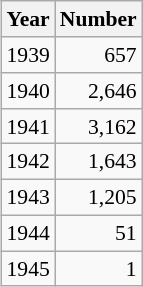<table class="wikitable" style="text-align:center; font-size:90%; float:right;">
<tr>
<th>Year</th>
<th>Number</th>
</tr>
<tr>
<td>1939</td>
<td align="right">657</td>
</tr>
<tr>
<td>1940</td>
<td align="right">2,646</td>
</tr>
<tr>
<td>1941</td>
<td align="right">3,162</td>
</tr>
<tr>
<td>1942</td>
<td align="right">1,643</td>
</tr>
<tr>
<td>1943</td>
<td align="right">1,205</td>
</tr>
<tr>
<td>1944</td>
<td align="right">51</td>
</tr>
<tr>
<td>1945</td>
<td align="right">1</td>
</tr>
</table>
